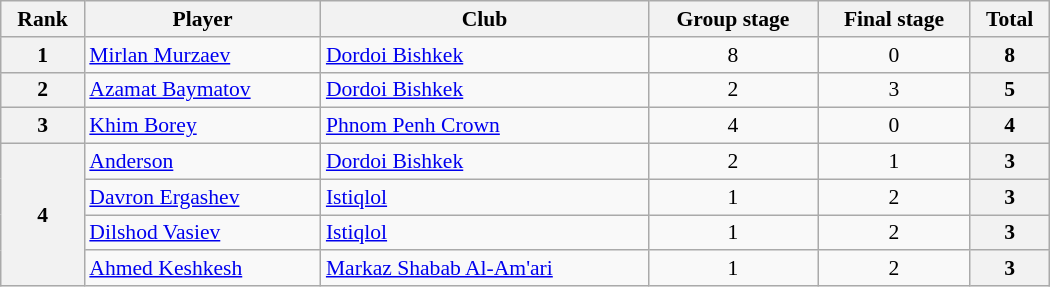<table class="wikitable" style="text-align:center; font-size:90%;" width=700>
<tr>
<th>Rank</th>
<th>Player</th>
<th>Club</th>
<th>Group stage</th>
<th>Final stage</th>
<th>Total</th>
</tr>
<tr>
<th rowspan=1>1</th>
<td align="left"> <a href='#'>Mirlan Murzaev</a></td>
<td align="left"> <a href='#'>Dordoi Bishkek</a></td>
<td>8</td>
<td>0</td>
<th>8</th>
</tr>
<tr>
<th rowspan=1>2</th>
<td align="left"> <a href='#'>Azamat Baymatov</a></td>
<td align="left"> <a href='#'>Dordoi Bishkek</a></td>
<td>2</td>
<td>3</td>
<th>5</th>
</tr>
<tr>
<th rowspan=1>3</th>
<td align="left"> <a href='#'>Khim Borey</a></td>
<td align="left"> <a href='#'>Phnom Penh Crown</a></td>
<td>4</td>
<td>0</td>
<th>4</th>
</tr>
<tr>
<th rowspan=4>4</th>
<td align="left"> <a href='#'>Anderson</a></td>
<td align="left"> <a href='#'>Dordoi Bishkek</a></td>
<td>2</td>
<td>1</td>
<th>3</th>
</tr>
<tr>
<td align="left"> <a href='#'>Davron Ergashev</a></td>
<td align="left"> <a href='#'>Istiqlol</a></td>
<td>1</td>
<td>2</td>
<th>3</th>
</tr>
<tr>
<td align="left"> <a href='#'>Dilshod Vasiev</a></td>
<td align="left"> <a href='#'>Istiqlol</a></td>
<td>1</td>
<td>2</td>
<th>3</th>
</tr>
<tr>
<td align="left"> <a href='#'>Ahmed Keshkesh</a></td>
<td align="left"> <a href='#'>Markaz Shabab Al-Am'ari</a></td>
<td>1</td>
<td>2</td>
<th>3</th>
</tr>
</table>
